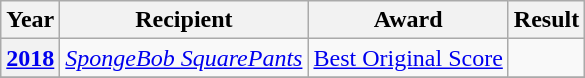<table class="wikitable" style="text-align:center">
<tr>
<th>Year</th>
<th>Recipient</th>
<th>Award</th>
<th>Result</th>
</tr>
<tr>
<th><a href='#'>2018</a></th>
<td><em><a href='#'>SpongeBob SquarePants</a></em></td>
<td><a href='#'>Best Original Score</a></td>
<td></td>
</tr>
<tr>
</tr>
</table>
